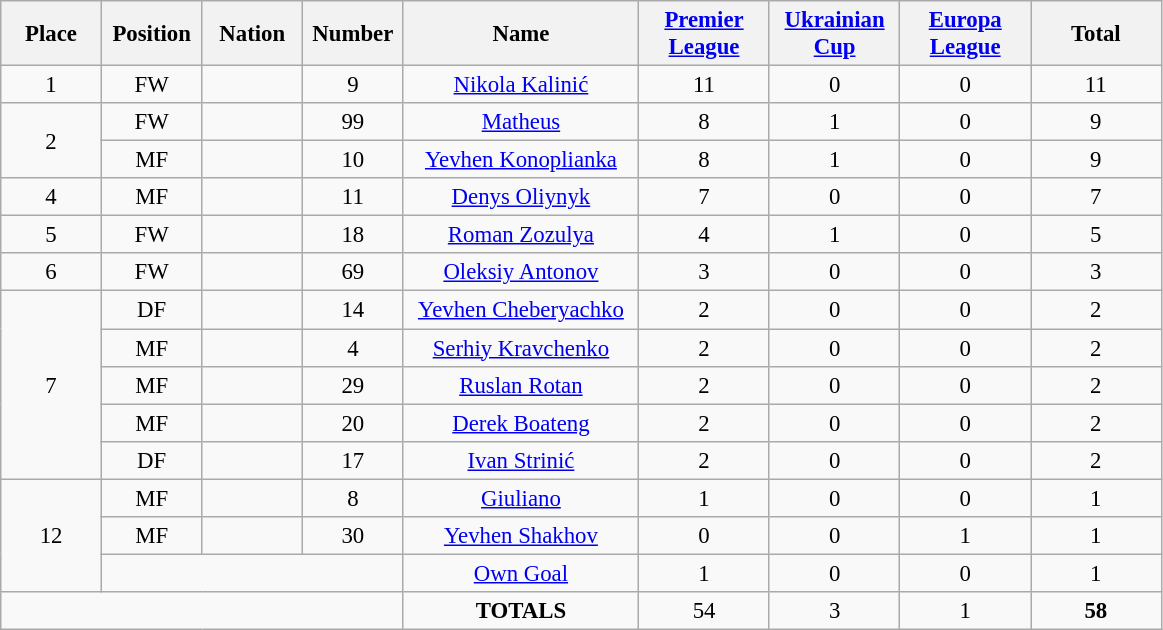<table class="wikitable" style="font-size: 95%; text-align: center;">
<tr>
<th width=60>Place</th>
<th width=60>Position</th>
<th width=60>Nation</th>
<th width=60>Number</th>
<th width=150>Name</th>
<th width=80><a href='#'>Premier League</a></th>
<th width=80><a href='#'>Ukrainian Cup</a></th>
<th width=80><a href='#'>Europa League</a></th>
<th width=80><strong>Total</strong></th>
</tr>
<tr>
<td>1</td>
<td>FW</td>
<td></td>
<td>9</td>
<td><a href='#'>Nikola Kalinić</a></td>
<td>11</td>
<td>0</td>
<td>0</td>
<td>11</td>
</tr>
<tr>
<td rowspan="2">2</td>
<td>FW</td>
<td></td>
<td>99</td>
<td><a href='#'>Matheus</a></td>
<td>8</td>
<td>1</td>
<td>0</td>
<td>9</td>
</tr>
<tr>
<td>MF</td>
<td></td>
<td>10</td>
<td><a href='#'>Yevhen Konoplianka</a></td>
<td>8</td>
<td>1</td>
<td>0</td>
<td>9</td>
</tr>
<tr>
<td>4</td>
<td>MF</td>
<td></td>
<td>11</td>
<td><a href='#'>Denys Oliynyk</a></td>
<td>7</td>
<td>0</td>
<td>0</td>
<td>7</td>
</tr>
<tr>
<td>5</td>
<td>FW</td>
<td></td>
<td>18</td>
<td><a href='#'>Roman Zozulya</a></td>
<td>4</td>
<td>1</td>
<td>0</td>
<td>5</td>
</tr>
<tr>
<td>6</td>
<td>FW</td>
<td></td>
<td>69</td>
<td><a href='#'>Oleksiy Antonov</a></td>
<td>3</td>
<td>0</td>
<td>0</td>
<td>3</td>
</tr>
<tr>
<td rowspan="5">7</td>
<td>DF</td>
<td></td>
<td>14</td>
<td><a href='#'>Yevhen Cheberyachko</a></td>
<td>2</td>
<td>0</td>
<td>0</td>
<td>2</td>
</tr>
<tr>
<td>MF</td>
<td></td>
<td>4</td>
<td><a href='#'>Serhiy Kravchenko</a></td>
<td>2</td>
<td>0</td>
<td>0</td>
<td>2</td>
</tr>
<tr>
<td>MF</td>
<td></td>
<td>29</td>
<td><a href='#'>Ruslan Rotan</a></td>
<td>2</td>
<td>0</td>
<td>0</td>
<td>2</td>
</tr>
<tr>
<td>MF</td>
<td></td>
<td>20</td>
<td><a href='#'>Derek Boateng</a></td>
<td>2</td>
<td>0</td>
<td>0</td>
<td>2</td>
</tr>
<tr>
<td>DF</td>
<td></td>
<td>17</td>
<td><a href='#'>Ivan Strinić</a></td>
<td>2</td>
<td>0</td>
<td>0</td>
<td>2</td>
</tr>
<tr>
<td rowspan="3">12</td>
<td>MF</td>
<td></td>
<td>8</td>
<td><a href='#'>Giuliano</a></td>
<td>1</td>
<td>0</td>
<td>0</td>
<td>1</td>
</tr>
<tr>
<td>MF</td>
<td></td>
<td>30</td>
<td><a href='#'>Yevhen Shakhov</a></td>
<td>0</td>
<td>0</td>
<td>1</td>
<td>1</td>
</tr>
<tr>
<td colspan="3"></td>
<td><a href='#'>Own Goal</a></td>
<td>1</td>
<td>0</td>
<td>0</td>
<td>1</td>
</tr>
<tr>
<td colspan="4"></td>
<td><strong>TOTALS</strong></td>
<td>54</td>
<td>3</td>
<td>1</td>
<td><strong>58</strong></td>
</tr>
</table>
